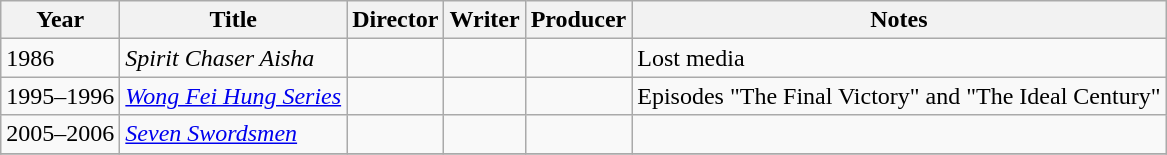<table class="wikitable">
<tr>
<th>Year</th>
<th>Title</th>
<th scope="col">Director</th>
<th scope="col">Writer</th>
<th scope="col">Producer</th>
<th>Notes</th>
</tr>
<tr>
<td>1986</td>
<td><em>Spirit Chaser Aisha</em></td>
<td></td>
<td></td>
<td></td>
<td>Lost media</td>
</tr>
<tr>
<td>1995–1996</td>
<td><em><a href='#'>Wong Fei Hung Series</a></em></td>
<td></td>
<td></td>
<td></td>
<td>Episodes "The Final Victory" and "The Ideal Century"</td>
</tr>
<tr>
<td>2005–2006</td>
<td><em><a href='#'>Seven Swordsmen</a></em></td>
<td></td>
<td></td>
<td></td>
<td></td>
</tr>
<tr>
</tr>
</table>
